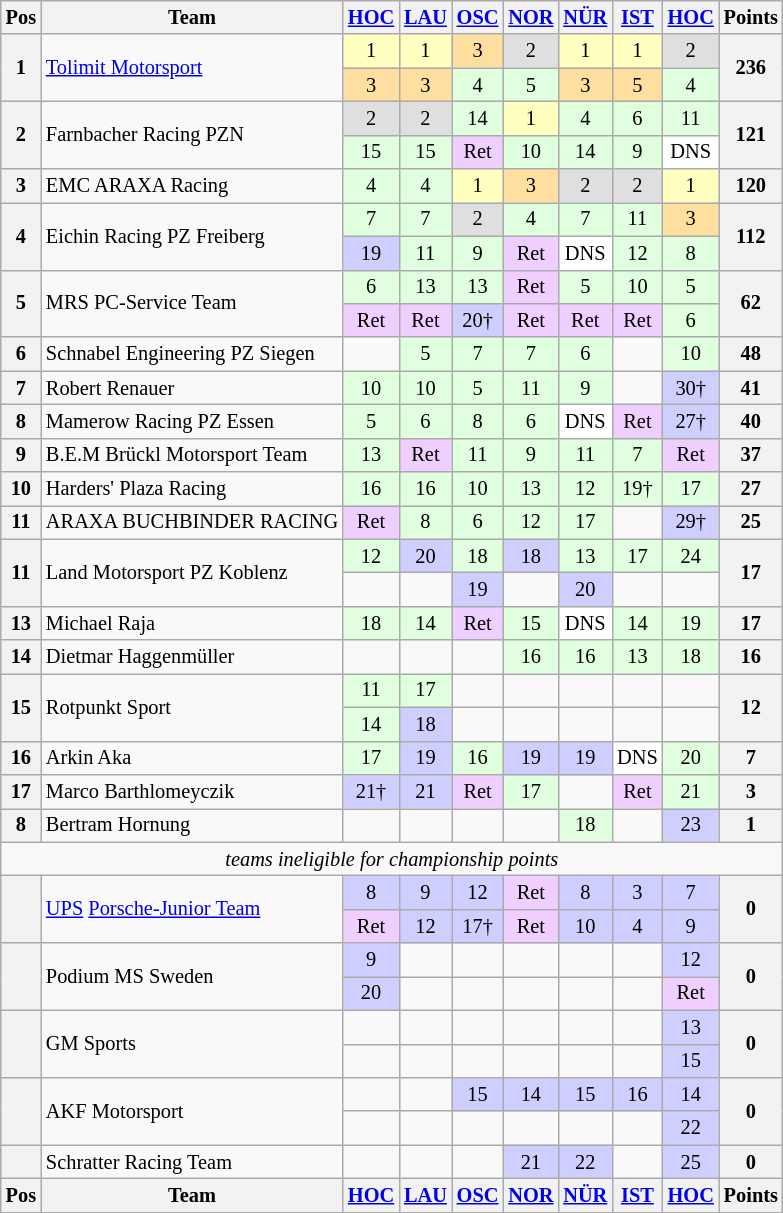<table class="wikitable" style="font-size: 85%; text-align:center">
<tr valign="top">
<th valign="middle">Pos</th>
<th valign="middle">Team</th>
<th><a href='#'>HOC</a><br></th>
<th><a href='#'>LAU</a><br></th>
<th><a href='#'>OSC</a><br></th>
<th><a href='#'>NOR</a><br></th>
<th><a href='#'>NÜR</a><br></th>
<th><a href='#'>IST</a><br></th>
<th><a href='#'>HOC</a><br></th>
<th valign="middle">Points</th>
</tr>
<tr>
<th rowspan=2>1</th>
<td align=left rowspan=2> <a href='#'>Tolimit Motorsport</a></td>
<td style="background:#FFFFBF;">1</td>
<td style="background:#FFFFBF;">1</td>
<td style="background:#FFDF9F;">3</td>
<td style="background:#DFDFDF;">2</td>
<td style="background:#FFFFBF;">1</td>
<td style="background:#FFFFBF;">1</td>
<td style="background:#DFDFDF;">2</td>
<th rowspan=2>236</th>
</tr>
<tr>
<td style="background:#FFDF9F;">3</td>
<td style="background:#FFDF9F;">3</td>
<td style="background:#DFFFDF;">4</td>
<td style="background:#DFFFDF;">5</td>
<td style="background:#FFDF9F;">3</td>
<td style="background:#FFDF9F;">5</td>
<td style="background:#DFFFDF;">4</td>
</tr>
<tr>
<th rowspan=2>2</th>
<td align=left rowspan=2> Farnbacher Racing PZN</td>
<td style="background:#DFDFDF;">2</td>
<td style="background:#DFDFDF;">2</td>
<td style="background:#DFFFDF;">14</td>
<td style="background:#FFFFBF;">1</td>
<td style="background:#DFFFDF;">4</td>
<td style="background:#DFFFDF;">6</td>
<td style="background:#DFFFDF;">11</td>
<th rowspan=2>121</th>
</tr>
<tr>
<td style="background:#DFFFDF;">15</td>
<td style="background:#DFFFDF;">15</td>
<td style="background:#EFCFFF;">Ret</td>
<td style="background:#DFFFDF;">10</td>
<td style="background:#DFFFDF;">14</td>
<td style="background:#DFFFDF;">9</td>
<td style="background:#FFFFFF;">DNS</td>
</tr>
<tr>
<th>3</th>
<td align=left> EMC ARAXA Racing</td>
<td style="background:#DFFFDF;">4</td>
<td style="background:#DFFFDF;">4</td>
<td style="background:#FFFFBF;">1</td>
<td style="background:#FFDF9F;">3</td>
<td style="background:#DFDFDF;">2</td>
<td style="background:#DFDFDF;">2</td>
<td style="background:#FFFFBF;">1</td>
<th>120</th>
</tr>
<tr>
<th rowspan=2>4</th>
<td align=left rowspan=2> Eichin Racing PZ Freiberg</td>
<td style="background:#DFFFDF;">7</td>
<td style="background:#DFFFDF;">7</td>
<td style="background:#DFDFDF;">2</td>
<td style="background:#DFFFDF;">4</td>
<td style="background:#DFFFDF;">7</td>
<td style="background:#DFFFDF;">11</td>
<td style="background:#FFDF9F;">3</td>
<th rowspan=2>112</th>
</tr>
<tr>
<td style="background:#CFCFFF;">19</td>
<td style="background:#DFFFDF;">11</td>
<td style="background:#DFFFDF;">9</td>
<td style="background:#EFCFFF;">Ret</td>
<td style="background:#FFFFFF;">DNS</td>
<td style="background:#DFFFDF;">12</td>
<td style="background:#DFFFDF;">8</td>
</tr>
<tr>
<th rowspan=2>5</th>
<td align=left rowspan=2> MRS PC-Service Team</td>
<td style="background:#DFFFDF;">6</td>
<td style="background:#DFFFDF;">13</td>
<td style="background:#DFFFDF;">13</td>
<td style="background:#EFCFFF;">Ret</td>
<td style="background:#DFFFDF;">5</td>
<td style="background:#DFFFDF;">10</td>
<td style="background:#DFFFDF;">5</td>
<th rowspan=2>62</th>
</tr>
<tr>
<td style="background:#EFCFFF;">Ret</td>
<td style="background:#EFCFFF;">Ret</td>
<td style="background:#CFCFFF;">20†</td>
<td style="background:#EFCFFF;">Ret</td>
<td style="background:#EFCFFF;">Ret</td>
<td style="background:#EFCFFF;">Ret</td>
<td style="background:#DFFFDF;">6</td>
</tr>
<tr>
<th>6</th>
<td align=left> Schnabel Engineering PZ Siegen</td>
<td></td>
<td style="background:#DFFFDF;">5</td>
<td style="background:#DFFFDF;">7</td>
<td style="background:#DFFFDF;">7</td>
<td style="background:#DFFFDF;">6</td>
<td></td>
<td style="background:#DFFFDF;">10</td>
<th>48</th>
</tr>
<tr>
<th>7</th>
<td align=left> Robert Renauer</td>
<td style="background:#DFFFDF;">10</td>
<td style="background:#DFFFDF;">10</td>
<td style="background:#DFFFDF;">5</td>
<td style="background:#DFFFDF;">11</td>
<td style="background:#DFFFDF;">9</td>
<td></td>
<td style="background:#CFCFFF;">30†</td>
<th>41</th>
</tr>
<tr>
<th>8</th>
<td align=left> Mamerow Racing PZ Essen</td>
<td style="background:#DFFFDF;">5</td>
<td style="background:#DFFFDF;">6</td>
<td style="background:#DFFFDF;">8</td>
<td style="background:#DFFFDF;">6</td>
<td style="background:#FFFFFF;">DNS</td>
<td style="background:#EFCFFF;">Ret</td>
<td style="background:#CFCFFF;">27†</td>
<th>40</th>
</tr>
<tr>
<th>9</th>
<td align=left> B.E.M Brückl Motorsport Team</td>
<td style="background:#DFFFDF;">13</td>
<td style="background:#EFCFFF;">Ret</td>
<td style="background:#DFFFDF;">11</td>
<td style="background:#DFFFDF;">9</td>
<td style="background:#DFFFDF;">11</td>
<td style="background:#DFFFDF;">7</td>
<td style="background:#EFCFFF;">Ret</td>
<th>37</th>
</tr>
<tr>
<th>10</th>
<td align=left> Harders' Plaza Racing</td>
<td style="background:#DFFFDF;">16</td>
<td style="background:#DFFFDF;">16</td>
<td style="background:#DFFFDF;">10</td>
<td style="background:#DFFFDF;">13</td>
<td style="background:#DFFFDF;">12</td>
<td style="background:#DFFFDF;">19†</td>
<td style="background:#DFFFDF;">17</td>
<th>27</th>
</tr>
<tr>
<th>11</th>
<td align=left> ARAXA BUCHBINDER RACING</td>
<td style="background:#EFCFFF;">Ret</td>
<td style="background:#DFFFDF;">8</td>
<td style="background:#DFFFDF;">6</td>
<td style="background:#DFFFDF;">12</td>
<td style="background:#DFFFDF;">17</td>
<td></td>
<td style="background:#CFCFFF;">29†</td>
<th>25</th>
</tr>
<tr>
<th rowspan=2>11</th>
<td align=left rowspan=2> Land Motorsport PZ Koblenz</td>
<td style="background:#DFFFDF;">12</td>
<td style="background:#CFCFFF;">20</td>
<td style="background:#DFFFDF;">18</td>
<td style="background:#CFCFFF;">18</td>
<td style="background:#DFFFDF;">13</td>
<td style="background:#DFFFDF;">17</td>
<td style="background:#DFFFDF;">24</td>
<th rowspan=2>17</th>
</tr>
<tr>
<td></td>
<td></td>
<td style="background:#CFCFFF;">19</td>
<td></td>
<td style="background:#CFCFFF;">20</td>
<td></td>
<td></td>
</tr>
<tr>
<th>13</th>
<td align=left> Michael Raja</td>
<td style="background:#DFFFDF;">18</td>
<td style="background:#DFFFDF;">14</td>
<td style="background:#EFCFFF;">Ret</td>
<td style="background:#DFFFDF;">15</td>
<td style="background:#FFFFFF;">DNS</td>
<td style="background:#DFFFDF;">14</td>
<td style="background:#DFFFDF;">19</td>
<th>17</th>
</tr>
<tr>
<th>14</th>
<td align=left> Dietmar Haggenmüller</td>
<td></td>
<td></td>
<td></td>
<td style="background:#DFFFDF;">16</td>
<td style="background:#DFFFDF;">16</td>
<td style="background:#DFFFDF;">13</td>
<td style="background:#DFFFDF;">18</td>
<th>16</th>
</tr>
<tr>
<th rowspan=2>15</th>
<td align=left rowspan=2> Rotpunkt Sport</td>
<td style="background:#DFFFDF;">11</td>
<td style="background:#DFFFDF;">17</td>
<td></td>
<td></td>
<td></td>
<td></td>
<td></td>
<th rowspan=2>12</th>
</tr>
<tr>
<td style="background:#DFFFDF;">14</td>
<td style="background:#CFCFFF;">18</td>
<td></td>
<td></td>
<td></td>
<td></td>
<td></td>
</tr>
<tr>
<th>16</th>
<td align=left> Arkin Aka</td>
<td style="background:#DFFFDF;">17</td>
<td style="background:#CFCFFF;">19</td>
<td style="background:#DFFFDF;">16</td>
<td style="background:#CFCFFF;">19</td>
<td style="background:#CFCFFF;">19</td>
<td style="background:#FFFFFF;">DNS</td>
<td style="background:#DFFFDF;">20</td>
<th>7</th>
</tr>
<tr>
<th>17</th>
<td align=left> Marco Barthlomeyczik</td>
<td style="background:#CFCFFF;">21†</td>
<td style="background:#CFCFFF;">21</td>
<td style="background:#EFCFFF;">Ret</td>
<td style="background:#DFFFDF;">17</td>
<td></td>
<td style="background:#EFCFFF;">Ret</td>
<td style="background:#DFFFDF;">21</td>
<th>3</th>
</tr>
<tr>
<th>8</th>
<td align=left> Bertram Hornung</td>
<td></td>
<td></td>
<td></td>
<td></td>
<td style="background:#DFFFDF;">18</td>
<td></td>
<td style="background:#CFCFFF;">23</td>
<th>1</th>
</tr>
<tr>
<td colspan=16 align=center><em>teams ineligible for championship points</em></td>
</tr>
<tr>
<th rowspan=2></th>
<td align=left rowspan=2> <a href='#'>UPS</a> <a href='#'>Porsche-Junior Team</a></td>
<td style="background:#CFCFFF;">8</td>
<td style="background:#CFCFFF;">9</td>
<td style="background:#CFCFFF;">12</td>
<td style="background:#EFCFFF;">Ret</td>
<td style="background:#CFCFFF;">8</td>
<td style="background:#CFCFFF;">3</td>
<td style="background:#CFCFFF;">7</td>
<th rowspan=2>0</th>
</tr>
<tr>
<td style="background:#EFCFFF;">Ret</td>
<td style="background:#CFCFFF;">12</td>
<td style="background:#CFCFFF;">17†</td>
<td style="background:#EFCFFF;">Ret</td>
<td style="background:#CFCFFF;">10</td>
<td style="background:#CFCFFF;">4</td>
<td style="background:#CFCFFF;">9</td>
</tr>
<tr>
<th rowspan=2></th>
<td align=left rowspan=2> Podium MS Sweden</td>
<td style="background:#CFCFFF;">9</td>
<td></td>
<td></td>
<td></td>
<td></td>
<td></td>
<td style="background:#CFCFFF;">12</td>
<th rowspan=2>0</th>
</tr>
<tr>
<td style="background:#CFCFFF;">20</td>
<td></td>
<td></td>
<td></td>
<td></td>
<td></td>
<td style="background:#EFCFFF;">Ret</td>
</tr>
<tr>
<th rowspan=2></th>
<td align=left rowspan=2> GM Sports</td>
<td></td>
<td></td>
<td></td>
<td></td>
<td></td>
<td></td>
<td style="background:#CFCFFF;">13</td>
<th rowspan=2>0</th>
</tr>
<tr>
<td></td>
<td></td>
<td></td>
<td></td>
<td></td>
<td></td>
<td style="background:#CFCFFF;">15</td>
</tr>
<tr>
<th rowspan=2></th>
<td align=left rowspan=2> AKF Motorsport</td>
<td></td>
<td></td>
<td style="background:#CFCFFF;">15</td>
<td style="background:#CFCFFF;">14</td>
<td style="background:#CFCFFF;">15</td>
<td style="background:#CFCFFF;">16</td>
<td style="background:#CFCFFF;">14</td>
<th rowspan=2>0</th>
</tr>
<tr>
<td></td>
<td></td>
<td></td>
<td></td>
<td></td>
<td></td>
<td style="background:#CFCFFF;">22</td>
</tr>
<tr>
<th></th>
<td align=left> Schratter Racing Team</td>
<td></td>
<td></td>
<td></td>
<td style="background:#CFCFFF;">21</td>
<td style="background:#CFCFFF;">22</td>
<td></td>
<td style="background:#CFCFFF;">25</td>
<th>0</th>
</tr>
<tr>
<th valign="middle">Pos</th>
<th valign="middle">Team</th>
<th><a href='#'>HOC</a><br></th>
<th><a href='#'>LAU</a><br></th>
<th><a href='#'>OSC</a><br></th>
<th><a href='#'>NOR</a><br></th>
<th><a href='#'>NÜR</a><br></th>
<th><a href='#'>IST</a><br></th>
<th><a href='#'>HOC</a><br></th>
<th valign="middle">Points</th>
</tr>
</table>
